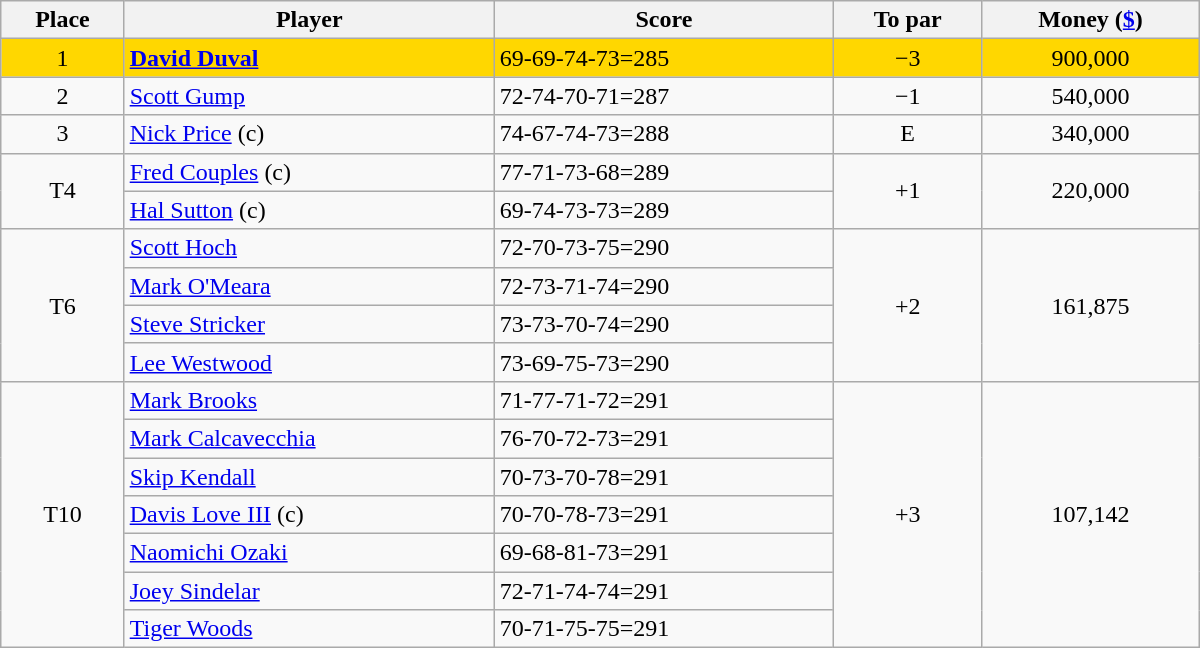<table class="wikitable" style="width:50em;margin-bottom:0;">
<tr>
<th>Place</th>
<th>Player</th>
<th>Score</th>
<th>To par</th>
<th>Money (<a href='#'>$</a>)</th>
</tr>
<tr style="background:gold">
<td align=center>1</td>
<td> <strong><a href='#'>David Duval</a></strong></td>
<td>69-69-74-73=285</td>
<td align=center>−3</td>
<td align=center>900,000</td>
</tr>
<tr>
<td align=center>2</td>
<td> <a href='#'>Scott Gump</a></td>
<td>72-74-70-71=287</td>
<td align=center>−1</td>
<td align=center>540,000</td>
</tr>
<tr>
<td align=center>3</td>
<td> <a href='#'>Nick Price</a> (c)</td>
<td>74-67-74-73=288</td>
<td align=center>E</td>
<td align=center>340,000</td>
</tr>
<tr>
<td rowspan=2 align=center>T4</td>
<td> <a href='#'>Fred Couples</a> (c)</td>
<td>77-71-73-68=289</td>
<td rowspan=2 align=center>+1</td>
<td rowspan=2 align=center>220,000</td>
</tr>
<tr>
<td> <a href='#'>Hal Sutton</a> (c)</td>
<td>69-74-73-73=289</td>
</tr>
<tr>
<td rowspan=4 align=center>T6</td>
<td> <a href='#'>Scott Hoch</a></td>
<td>72-70-73-75=290</td>
<td rowspan=4 align=center>+2</td>
<td rowspan=4 align=center>161,875</td>
</tr>
<tr>
<td> <a href='#'>Mark O'Meara</a></td>
<td>72-73-71-74=290</td>
</tr>
<tr>
<td> <a href='#'>Steve Stricker</a></td>
<td>73-73-70-74=290</td>
</tr>
<tr>
<td> <a href='#'>Lee Westwood</a></td>
<td>73-69-75-73=290</td>
</tr>
<tr>
<td rowspan=7 align=center>T10</td>
<td> <a href='#'>Mark Brooks</a></td>
<td>71-77-71-72=291</td>
<td rowspan=7 align=center>+3</td>
<td rowspan=7 align=center>107,142</td>
</tr>
<tr>
<td> <a href='#'>Mark Calcavecchia</a></td>
<td>76-70-72-73=291</td>
</tr>
<tr>
<td> <a href='#'>Skip Kendall</a></td>
<td>70-73-70-78=291</td>
</tr>
<tr>
<td> <a href='#'>Davis Love III</a> (c)</td>
<td>70-70-78-73=291</td>
</tr>
<tr>
<td> <a href='#'>Naomichi Ozaki</a></td>
<td>69-68-81-73=291</td>
</tr>
<tr>
<td> <a href='#'>Joey Sindelar</a></td>
<td>72-71-74-74=291</td>
</tr>
<tr>
<td> <a href='#'>Tiger Woods</a></td>
<td>70-71-75-75=291</td>
</tr>
</table>
